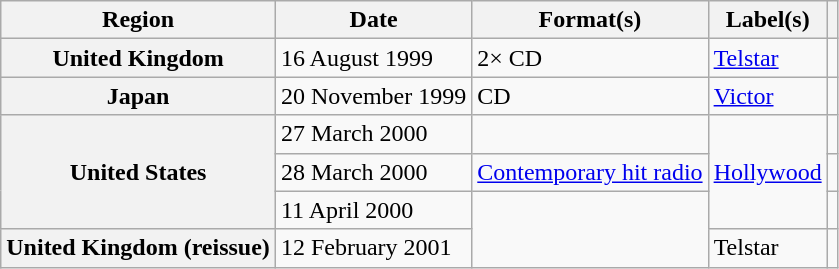<table class="wikitable plainrowheaders">
<tr>
<th scope="col">Region</th>
<th scope="col">Date</th>
<th scope="col">Format(s)</th>
<th scope="col">Label(s)</th>
<th scope="col"></th>
</tr>
<tr>
<th scope="row">United Kingdom</th>
<td>16 August 1999</td>
<td>2× CD</td>
<td><a href='#'>Telstar</a></td>
<td align="center"></td>
</tr>
<tr>
<th scope="row">Japan</th>
<td>20 November 1999</td>
<td>CD</td>
<td><a href='#'>Victor</a></td>
<td align="center"></td>
</tr>
<tr>
<th scope="row" rowspan="3">United States</th>
<td>27 March 2000</td>
<td></td>
<td rowspan="3"><a href='#'>Hollywood</a></td>
<td align="center"></td>
</tr>
<tr>
<td>28 March 2000</td>
<td><a href='#'>Contemporary hit radio</a></td>
<td align="center"></td>
</tr>
<tr>
<td>11 April 2000</td>
<td rowspan="2"></td>
<td align="center"></td>
</tr>
<tr>
<th scope="row">United Kingdom (reissue)</th>
<td>12 February 2001</td>
<td>Telstar</td>
<td align="center"></td>
</tr>
</table>
